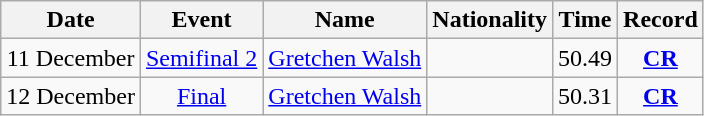<table class="wikitable" style=text-align:center>
<tr>
<th>Date</th>
<th>Event</th>
<th>Name</th>
<th>Nationality</th>
<th>Time</th>
<th>Record</th>
</tr>
<tr>
<td>11 December</td>
<td><a href='#'>Semifinal 2</a></td>
<td align=left><a href='#'>Gretchen Walsh</a></td>
<td align=left></td>
<td>50.49</td>
<td><a href='#'><strong>CR</strong></a></td>
</tr>
<tr>
<td>12 December</td>
<td><a href='#'>Final</a></td>
<td align=left><a href='#'>Gretchen Walsh</a></td>
<td align=left></td>
<td>50.31</td>
<td><a href='#'><strong>CR</strong></a></td>
</tr>
</table>
